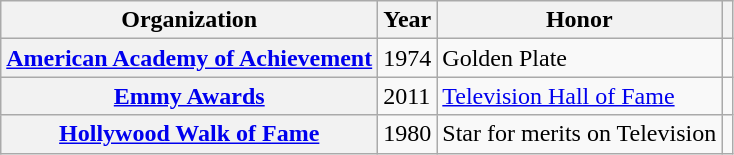<table class="wikitable plainrowheaders sortable" style="margin-right: 0;">
<tr>
<th scope="col">Organization</th>
<th scope="col">Year</th>
<th scope="col">Honor</th>
<th scope="col" class="unsortable"></th>
</tr>
<tr>
<th scope="row"><a href='#'>American Academy of Achievement</a></th>
<td>1974</td>
<td>Golden Plate</td>
<td align="center"></td>
</tr>
<tr>
<th scope="row"><a href='#'>Emmy Awards</a></th>
<td>2011</td>
<td><a href='#'>Television Hall of Fame</a></td>
<td align="center"></td>
</tr>
<tr>
<th scope="row"><a href='#'>Hollywood Walk of Fame</a></th>
<td>1980</td>
<td>Star for merits on Television</td>
<td align="center"></td>
</tr>
</table>
